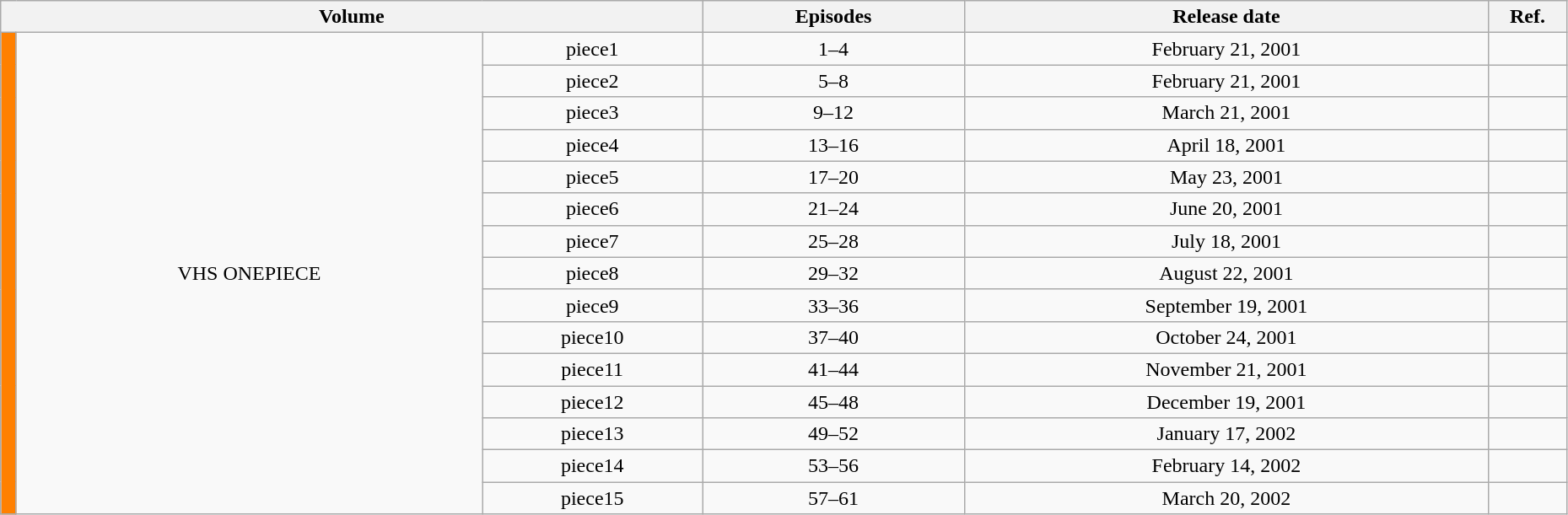<table class="wikitable" style="text-align: center; width: 98%;">
<tr>
<th colspan="3">Volume</th>
<th>Episodes</th>
<th>Release date</th>
<th width="5%">Ref.</th>
</tr>
<tr>
<td rowspan="15" width="1%" style="background: #FF8000;"></td>
<td rowspan="15">VHS ONEPIECE</td>
<td>piece1</td>
<td>1–4</td>
<td>February 21, 2001</td>
<td></td>
</tr>
<tr>
<td>piece2</td>
<td>5–8</td>
<td>February 21, 2001</td>
<td></td>
</tr>
<tr>
<td>piece3</td>
<td>9–12</td>
<td>March 21, 2001</td>
<td></td>
</tr>
<tr>
<td>piece4</td>
<td>13–16</td>
<td>April 18, 2001</td>
<td></td>
</tr>
<tr>
<td>piece5</td>
<td>17–20</td>
<td>May 23, 2001</td>
<td></td>
</tr>
<tr>
<td>piece6</td>
<td>21–24</td>
<td>June 20, 2001</td>
<td></td>
</tr>
<tr>
<td>piece7</td>
<td>25–28</td>
<td>July 18, 2001</td>
<td></td>
</tr>
<tr>
<td>piece8</td>
<td>29–32</td>
<td>August 22, 2001</td>
<td></td>
</tr>
<tr>
<td>piece9</td>
<td>33–36</td>
<td>September 19, 2001</td>
<td></td>
</tr>
<tr>
<td>piece10</td>
<td>37–40</td>
<td>October 24, 2001</td>
<td></td>
</tr>
<tr>
<td>piece11</td>
<td>41–44</td>
<td>November 21, 2001</td>
<td></td>
</tr>
<tr>
<td>piece12</td>
<td>45–48</td>
<td>December 19, 2001</td>
<td></td>
</tr>
<tr>
<td>piece13</td>
<td>49–52</td>
<td>January 17, 2002</td>
<td></td>
</tr>
<tr>
<td>piece14</td>
<td>53–56</td>
<td>February 14, 2002</td>
<td></td>
</tr>
<tr>
<td>piece15</td>
<td>57–61</td>
<td>March 20, 2002</td>
<td></td>
</tr>
</table>
